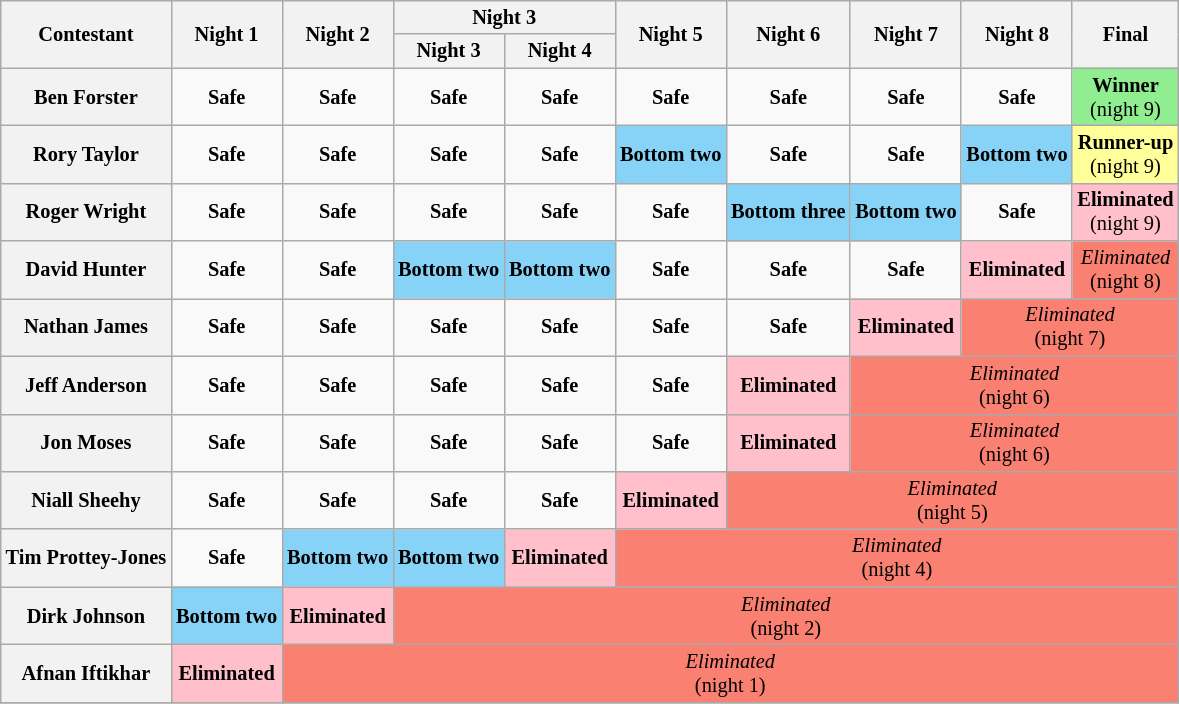<table class="wikitable" style="text-align:center; font-size:85%">
<tr>
<th rowspan="2">Contestant</th>
<th rowspan="2">Night 1</th>
<th rowspan="2">Night 2</th>
<th colspan="2">Night 3</th>
<th rowspan="2">Night 5</th>
<th rowspan="2">Night 6</th>
<th rowspan="2">Night 7</th>
<th rowspan="2">Night 8</th>
<th rowspan="2">Final</th>
</tr>
<tr>
<th>Night 3</th>
<th>Night 4</th>
</tr>
<tr>
<th>Ben Forster</th>
<td><strong>Safe</strong></td>
<td><strong>Safe</strong></td>
<td><strong>Safe</strong></td>
<td><strong>Safe</strong></td>
<td><strong>Safe</strong></td>
<td><strong>Safe</strong></td>
<td><strong>Safe</strong></td>
<td><strong>Safe</strong></td>
<td style="background:lightgreen"><strong>Winner</strong><br>(night 9)</td>
</tr>
<tr>
<th>Rory Taylor</th>
<td><strong>Safe</strong></td>
<td><strong>Safe</strong></td>
<td><strong>Safe</strong></td>
<td><strong>Safe</strong></td>
<td style = "background:#87D3F8"><strong>Bottom two</strong></td>
<td><strong>Safe</strong></td>
<td><strong>Safe</strong></td>
<td style = "background:#87D3F8"><strong>Bottom two</strong></td>
<td style="background:#ff9"><strong>Runner-up</strong><br>(night 9)</td>
</tr>
<tr>
<th>Roger Wright</th>
<td><strong>Safe</strong></td>
<td><strong>Safe</strong></td>
<td><strong>Safe</strong></td>
<td><strong>Safe</strong></td>
<td><strong>Safe</strong></td>
<td style = "background:#87D3F8"><strong>Bottom three</strong></td>
<td style = "background:#87D3F8"><strong>Bottom two</strong></td>
<td><strong>Safe</strong></td>
<td style = "background:pink"><strong>Eliminated</strong><br>(night 9)</td>
</tr>
<tr>
<th>David Hunter</th>
<td><strong>Safe</strong></td>
<td><strong>Safe</strong></td>
<td style = "background:#87D3F8"><strong>Bottom two</strong></td>
<td style = "background:#87D3F8"><strong>Bottom two</strong></td>
<td><strong>Safe</strong></td>
<td><strong>Safe</strong></td>
<td><strong>Safe</strong></td>
<td style = "background:pink"><strong>Eliminated</strong></td>
<td style="background:#FA8072" colspan=2><em>Eliminated</em><br>(night 8)</td>
</tr>
<tr>
<th>Nathan James</th>
<td><strong>Safe</strong></td>
<td><strong>Safe</strong></td>
<td><strong>Safe</strong></td>
<td><strong>Safe</strong></td>
<td><strong>Safe</strong></td>
<td><strong>Safe</strong></td>
<td style = "background:pink"><strong>Eliminated</strong></td>
<td style = "background:#FA8072" colspan=3><em>Eliminated</em><br>(night 7)</td>
</tr>
<tr>
<th>Jeff Anderson</th>
<td><strong>Safe</strong></td>
<td><strong>Safe</strong></td>
<td><strong>Safe</strong></td>
<td><strong>Safe</strong></td>
<td><strong>Safe</strong></td>
<td style = "background:pink"><strong>Eliminated</strong></td>
<td style = "background:#FA8072" colspan=4><em>Eliminated</em><br>(night 6)</td>
</tr>
<tr>
<th>Jon Moses</th>
<td><strong>Safe</strong></td>
<td><strong>Safe</strong></td>
<td><strong>Safe</strong></td>
<td><strong>Safe</strong></td>
<td><strong>Safe</strong></td>
<td style = "background:pink"><strong>Eliminated</strong></td>
<td style = "background:#FA8072" colspan=5><em>Eliminated</em><br>(night 6)</td>
</tr>
<tr>
<th>Niall Sheehy</th>
<td><strong>Safe</strong></td>
<td><strong>Safe</strong></td>
<td><strong>Safe</strong></td>
<td><strong>Safe</strong></td>
<td style = "background:pink"><strong>Eliminated</strong></td>
<td style = "background:#FA8072" colspan=6><em>Eliminated</em><br>(night 5)</td>
</tr>
<tr>
<th>Tim Prottey-Jones</th>
<td><strong>Safe</strong></td>
<td style = "background:#87D3F8"><strong>Bottom two</strong></td>
<td style = "background:#87D3F8"><strong>Bottom two</strong></td>
<td style = "background:pink"><strong>Eliminated</strong></td>
<td style = "background:#FA8072" colspan=7><em>Eliminated</em><br>(night 4)</td>
</tr>
<tr>
<th>Dirk Johnson</th>
<td style = "background:#87D3F8"><strong>Bottom two</strong></td>
<td style = "background:pink"><strong>Eliminated</strong></td>
<td style = "background:#FA8072" colspan=7><em>Eliminated</em><br>(night 2)</td>
</tr>
<tr>
<th>Afnan Iftikhar</th>
<td style = "background:pink"><strong>Eliminated</strong></td>
<td style = "background:#FA8072" colspan=8><em>Eliminated</em><br>(night 1)</td>
</tr>
<tr>
</tr>
</table>
